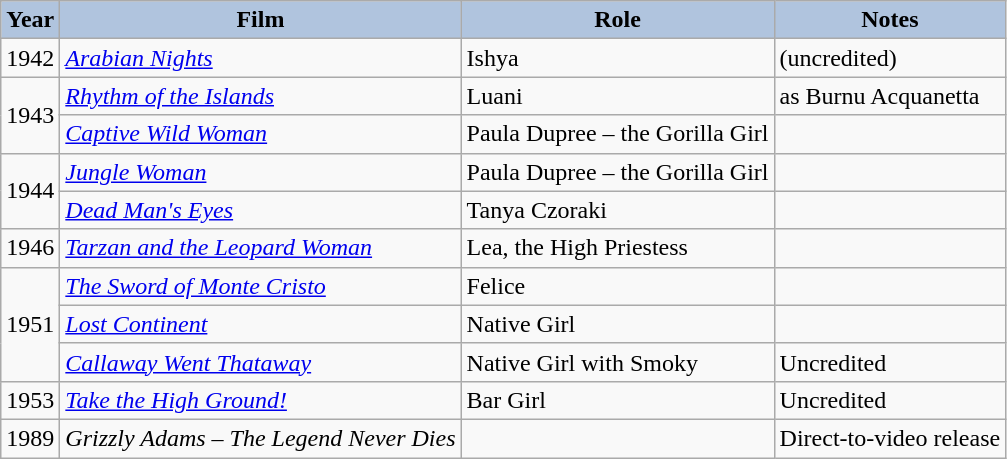<table class="wikitable">
<tr style="text-align:center;">
<th scope="col" style="background:#B0C4DE;">Year</th>
<th scope="col" style="background:#B0C4DE;">Film</th>
<th scope="col" style="background:#B0C4DE;">Role</th>
<th scope="col" style="background:#B0C4DE;">Notes</th>
</tr>
<tr>
<td>1942</td>
<td scope="row"><em><a href='#'>Arabian Nights</a></em></td>
<td>Ishya</td>
<td>(uncredited)</td>
</tr>
<tr>
<td rowspan="2">1943</td>
<td scope="row"><em><a href='#'>Rhythm of the Islands</a></em></td>
<td>Luani</td>
<td>as Burnu Acquanetta</td>
</tr>
<tr>
<td scope="row"><em><a href='#'>Captive Wild Woman</a></em></td>
<td>Paula Dupree – the Gorilla Girl</td>
<td></td>
</tr>
<tr>
<td rowspan="2">1944</td>
<td scope="row"><em><a href='#'>Jungle Woman</a></em></td>
<td>Paula Dupree – the Gorilla Girl</td>
<td></td>
</tr>
<tr>
<td scope="row"><em><a href='#'>Dead Man's Eyes</a></em></td>
<td>Tanya Czoraki</td>
<td></td>
</tr>
<tr>
<td>1946</td>
<td scope="row"><em><a href='#'>Tarzan and the Leopard Woman</a></em></td>
<td>Lea, the High Priestess</td>
<td></td>
</tr>
<tr>
<td rowspan="3">1951</td>
<td scope="row"><em><a href='#'>The Sword of Monte Cristo</a></em></td>
<td>Felice</td>
<td></td>
</tr>
<tr>
<td scope="row"><em><a href='#'>Lost Continent</a></em></td>
<td>Native Girl</td>
<td></td>
</tr>
<tr>
<td scope="row"><em><a href='#'>Callaway Went Thataway</a></em></td>
<td>Native Girl with Smoky</td>
<td>Uncredited</td>
</tr>
<tr>
<td>1953</td>
<td scope="row"><em><a href='#'>Take the High Ground!</a></em></td>
<td>Bar Girl</td>
<td>Uncredited</td>
</tr>
<tr>
<td>1989</td>
<td scope="row"><em>Grizzly Adams – The Legend Never Dies</em></td>
<td></td>
<td>Direct-to-video release</td>
</tr>
</table>
